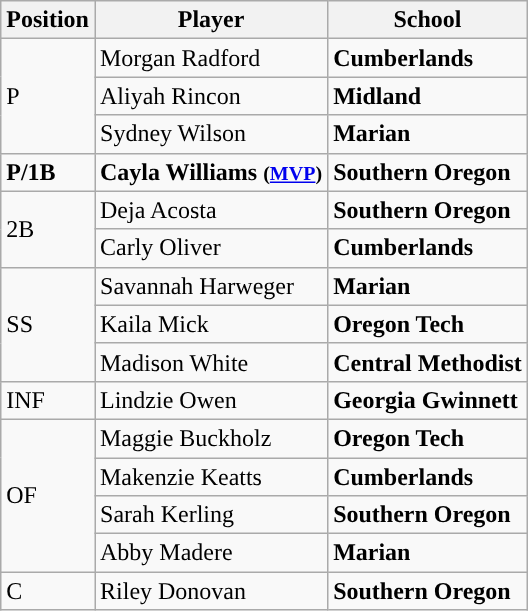<table class="wikitable">
<tr>
<th>Position</th>
<th>Player</th>
<th>School</th>
</tr>
<tr>
<td rowspan="3">P</td>
<td>Morgan Radford</td>
<td><strong>Cumberlands</strong></td>
</tr>
<tr>
<td>Aliyah Rincon</td>
<td><strong>Midland</strong></td>
</tr>
<tr>
<td>Sydney Wilson</td>
<td><strong>Marian</strong></td>
</tr>
<tr>
<td><strong>P/1B</strong></td>
<td><strong>Cayla Williams <small>(<a href='#'>MVP</a>)</small></strong></td>
<td><strong>Southern Oregon</strong></td>
</tr>
<tr>
<td rowspan="2">2B</td>
<td>Deja Acosta</td>
<td><strong>Southern Oregon</strong></td>
</tr>
<tr>
<td>Carly Oliver</td>
<td><strong>Cumberlands</strong></td>
</tr>
<tr>
<td rowspan="3">SS</td>
<td>Savannah Harweger</td>
<td><strong>Marian</strong></td>
</tr>
<tr>
<td>Kaila Mick</td>
<td><strong>Oregon Tech</strong></td>
</tr>
<tr>
<td>Madison White</td>
<td><strong>Central Methodist</strong></td>
</tr>
<tr>
<td>INF</td>
<td>Lindzie Owen</td>
<td><strong>Georgia Gwinnett</strong></td>
</tr>
<tr>
<td rowspan="4">OF</td>
<td>Maggie Buckholz</td>
<td><strong>Oregon Tech</strong></td>
</tr>
<tr>
<td>Makenzie Keatts</td>
<td><strong>Cumberlands</strong></td>
</tr>
<tr>
<td>Sarah Kerling</td>
<td><strong>Southern Oregon</strong></td>
</tr>
<tr>
<td>Abby Madere</td>
<td><strong>Marian</strong></td>
</tr>
<tr>
<td>C</td>
<td>Riley Donovan</td>
<td><strong>Southern Oregon</strong></td>
</tr>
</table>
